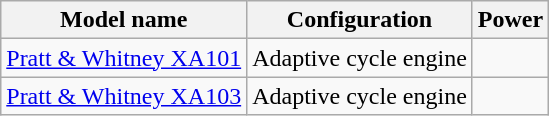<table class="wikitable sortable">
<tr>
<th>Model name</th>
<th>Configuration</th>
<th>Power</th>
</tr>
<tr>
<td align=left><a href='#'>Pratt & Whitney XA101</a></td>
<td align=center>Adaptive cycle engine</td>
<td align=center></td>
</tr>
<tr>
<td align=left><a href='#'>Pratt & Whitney XA103</a></td>
<td align=center>Adaptive cycle engine</td>
<td align=center></td>
</tr>
</table>
